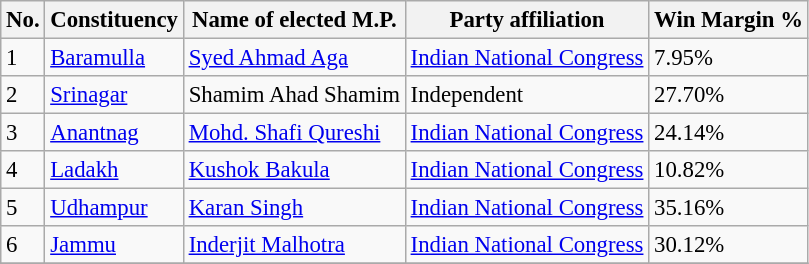<table class="sortable wikitable" style="font-size: 95%;">
<tr>
<th>No.</th>
<th>Constituency</th>
<th>Name of elected M.P.</th>
<th>Party affiliation</th>
<th>Win Margin %</th>
</tr>
<tr>
<td>1</td>
<td><a href='#'>Baramulla</a></td>
<td><a href='#'>Syed Ahmad Aga</a></td>
<td><a href='#'>Indian National Congress</a></td>
<td>7.95%</td>
</tr>
<tr>
<td>2</td>
<td><a href='#'>Srinagar</a></td>
<td>Shamim Ahad Shamim</td>
<td>Independent</td>
<td>27.70%</td>
</tr>
<tr>
<td>3</td>
<td><a href='#'>Anantnag</a></td>
<td><a href='#'>Mohd. Shafi Qureshi</a></td>
<td><a href='#'>Indian National Congress</a></td>
<td>24.14%</td>
</tr>
<tr>
<td>4</td>
<td><a href='#'>Ladakh</a></td>
<td><a href='#'>Kushok Bakula</a></td>
<td><a href='#'>Indian National Congress</a></td>
<td>10.82%</td>
</tr>
<tr>
<td>5</td>
<td><a href='#'>Udhampur</a></td>
<td><a href='#'>Karan Singh</a></td>
<td><a href='#'>Indian National Congress</a></td>
<td>35.16%</td>
</tr>
<tr>
<td>6</td>
<td><a href='#'>Jammu</a></td>
<td><a href='#'>Inderjit Malhotra</a></td>
<td><a href='#'>Indian National Congress</a></td>
<td>30.12%</td>
</tr>
<tr>
</tr>
</table>
